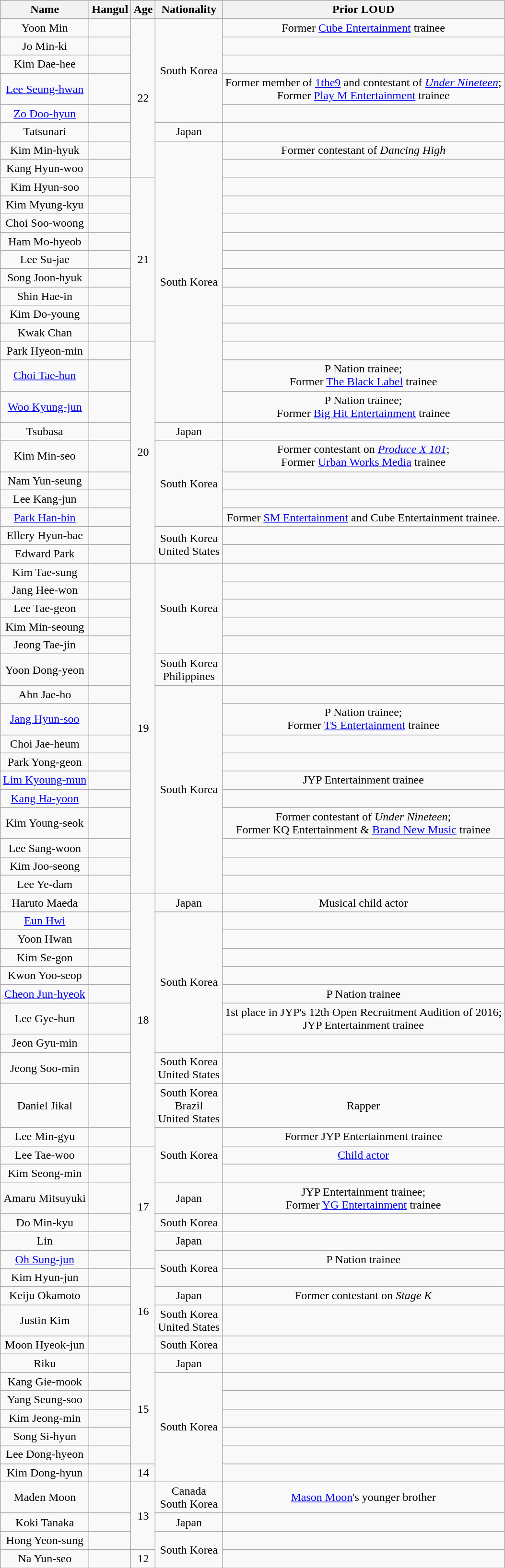<table class="wikitable sortable" style="text-align: center;">
<tr>
<th>Name</th>
<th>Hangul</th>
<th>Age</th>
<th>Nationality</th>
<th>Prior LOUD</th>
</tr>
<tr>
<td>Yoon Min</td>
<td></td>
<td rowspan="8">22</td>
<td rowspan="5">South Korea</td>
<td>Former <a href='#'>Cube Entertainment</a> trainee</td>
</tr>
<tr>
<td>Jo Min-ki</td>
<td></td>
<td></td>
</tr>
<tr>
<td>Kim Dae-hee</td>
<td></td>
<td></td>
</tr>
<tr>
<td><a href='#'>Lee Seung-hwan</a></td>
<td></td>
<td>Former member of <a href='#'>1the9</a> and contestant of <em><a href='#'>Under Nineteen</a></em>;<br>Former <a href='#'>Play M Entertainment</a> trainee</td>
</tr>
<tr>
<td><a href='#'>Zo Doo-hyun</a></td>
<td></td>
<td></td>
</tr>
<tr>
<td>Tatsunari</td>
<td></td>
<td>Japan</td>
<td></td>
</tr>
<tr>
<td>Kim Min-hyuk</td>
<td></td>
<td rowspan="14">South Korea</td>
<td>Former contestant of <em>Dancing High</em></td>
</tr>
<tr>
<td>Kang Hyun-woo</td>
<td></td>
<td></td>
</tr>
<tr>
<td>Kim Hyun-soo</td>
<td></td>
<td rowspan="9">21</td>
<td></td>
</tr>
<tr>
<td>Kim Myung-kyu</td>
<td></td>
<td></td>
</tr>
<tr>
<td>Choi Soo-woong</td>
<td></td>
<td></td>
</tr>
<tr>
<td>Ham Mo-hyeob</td>
<td></td>
<td></td>
</tr>
<tr>
<td>Lee Su-jae</td>
<td></td>
<td></td>
</tr>
<tr>
<td>Song Joon-hyuk</td>
<td></td>
<td></td>
</tr>
<tr>
<td>Shin Hae-in</td>
<td></td>
<td></td>
</tr>
<tr>
<td>Kim Do-young</td>
<td></td>
<td></td>
</tr>
<tr>
<td>Kwak Chan</td>
<td></td>
<td></td>
</tr>
<tr>
<td>Park Hyeon-min</td>
<td></td>
<td rowspan="10">20</td>
<td></td>
</tr>
<tr>
<td><a href='#'>Choi Tae-hun</a></td>
<td></td>
<td>P Nation trainee;<br>Former <a href='#'>The Black Label</a> trainee</td>
</tr>
<tr>
<td><a href='#'>Woo Kyung-jun</a></td>
<td></td>
<td>P Nation trainee;<br>Former <a href='#'>Big Hit Entertainment</a> trainee</td>
</tr>
<tr>
<td>Tsubasa</td>
<td></td>
<td>Japan</td>
<td></td>
</tr>
<tr>
<td>Kim Min-seo</td>
<td></td>
<td rowspan="4">South Korea</td>
<td>Former contestant on <em><a href='#'>Produce X 101</a></em>;<br>Former <a href='#'>Urban Works Media</a> trainee</td>
</tr>
<tr>
<td>Nam Yun-seung</td>
<td></td>
<td></td>
</tr>
<tr>
<td>Lee Kang-jun</td>
<td></td>
<td></td>
</tr>
<tr>
<td><a href='#'>Park Han-bin</a></td>
<td></td>
<td>Former <a href='#'>SM Entertainment</a> and Cube Entertainment trainee.</td>
</tr>
<tr>
<td>Ellery Hyun-bae</td>
<td></td>
<td rowspan="2">South Korea<br>United States</td>
<td></td>
</tr>
<tr>
<td>Edward Park</td>
<td></td>
<td></td>
</tr>
<tr>
<td>Kim Tae-sung</td>
<td></td>
<td rowspan="16">19</td>
<td rowspan="5">South Korea</td>
<td></td>
</tr>
<tr>
<td>Jang Hee-won</td>
<td></td>
<td></td>
</tr>
<tr>
<td>Lee Tae-geon</td>
<td></td>
<td></td>
</tr>
<tr>
<td>Kim Min-seoung</td>
<td></td>
<td></td>
</tr>
<tr>
<td>Jeong Tae-jin</td>
<td></td>
<td></td>
</tr>
<tr>
<td>Yoon Dong-yeon</td>
<td></td>
<td>South Korea<br>Philippines</td>
<td></td>
</tr>
<tr>
<td>Ahn Jae-ho</td>
<td></td>
<td rowspan="10">South Korea</td>
<td></td>
</tr>
<tr>
<td><a href='#'>Jang Hyun-soo</a></td>
<td></td>
<td>P Nation trainee;<br>Former <a href='#'>TS Entertainment</a> trainee</td>
</tr>
<tr>
<td>Choi Jae-heum</td>
<td></td>
<td></td>
</tr>
<tr>
<td>Park Yong-geon</td>
<td></td>
<td></td>
</tr>
<tr>
<td><a href='#'>Lim Kyoung-mun</a></td>
<td></td>
<td>JYP Entertainment trainee</td>
</tr>
<tr>
<td><a href='#'>Kang Ha-yoon</a></td>
<td></td>
<td></td>
</tr>
<tr>
<td>Kim Young-seok</td>
<td></td>
<td>Former contestant of <em>Under Nineteen</em>;<br>Former KQ Entertainment & <a href='#'>Brand New Music</a> trainee</td>
</tr>
<tr>
<td>Lee Sang-woon</td>
<td></td>
<td></td>
</tr>
<tr>
<td>Kim Joo-seong</td>
<td></td>
<td></td>
</tr>
<tr>
<td>Lee Ye-dam</td>
<td></td>
<td></td>
</tr>
<tr>
<td>Haruto Maeda</td>
<td></td>
<td rowspan="11">18</td>
<td>Japan</td>
<td>Musical child actor</td>
</tr>
<tr>
<td><a href='#'>Eun Hwi</a></td>
<td></td>
<td rowspan="7">South Korea</td>
<td></td>
</tr>
<tr>
<td>Yoon Hwan</td>
<td></td>
<td></td>
</tr>
<tr>
<td>Kim Se-gon</td>
<td></td>
<td></td>
</tr>
<tr>
<td>Kwon Yoo-seop</td>
<td></td>
<td></td>
</tr>
<tr>
<td><a href='#'>Cheon Jun-hyeok</a></td>
<td></td>
<td>P Nation trainee</td>
</tr>
<tr>
<td>Lee Gye-hun</td>
<td></td>
<td>1st place in JYP's 12th Open Recruitment Audition of 2016;<br>JYP Entertainment trainee</td>
</tr>
<tr>
<td>Jeon Gyu-min</td>
<td></td>
<td></td>
</tr>
<tr>
<td>Jeong Soo-min</td>
<td></td>
<td>South Korea<br>United States</td>
<td></td>
</tr>
<tr>
<td>Daniel Jikal</td>
<td></td>
<td>South Korea<br>Brazil<br>United States</td>
<td>Rapper</td>
</tr>
<tr>
<td>Lee Min-gyu</td>
<td></td>
<td rowspan="3">South Korea</td>
<td>Former JYP Entertainment trainee</td>
</tr>
<tr>
<td>Lee Tae-woo</td>
<td></td>
<td rowspan="6">17</td>
<td><a href='#'>Child actor</a></td>
</tr>
<tr>
<td>Kim Seong-min</td>
<td></td>
<td></td>
</tr>
<tr>
<td>Amaru Mitsuyuki</td>
<td></td>
<td>Japan</td>
<td>JYP Entertainment trainee;<br>Former <a href='#'>YG Entertainment</a> trainee</td>
</tr>
<tr>
<td>Do Min-kyu</td>
<td></td>
<td>South Korea</td>
<td></td>
</tr>
<tr>
<td>Lin</td>
<td></td>
<td>Japan</td>
<td></td>
</tr>
<tr>
<td><a href='#'>Oh Sung-jun</a></td>
<td></td>
<td rowspan="2">South Korea</td>
<td>P Nation trainee</td>
</tr>
<tr>
<td>Kim Hyun-jun</td>
<td></td>
<td rowspan="4">16</td>
<td></td>
</tr>
<tr>
<td>Keiju Okamoto</td>
<td></td>
<td>Japan</td>
<td>Former contestant on <em>Stage K</em></td>
</tr>
<tr>
<td>Justin Kim</td>
<td></td>
<td>South Korea<br>United States</td>
<td></td>
</tr>
<tr>
<td>Moon Hyeok-jun</td>
<td></td>
<td>South Korea</td>
<td></td>
</tr>
<tr>
<td>Riku</td>
<td></td>
<td rowspan="6">15</td>
<td>Japan</td>
<td></td>
</tr>
<tr>
<td>Kang Gie-mook</td>
<td></td>
<td rowspan="6">South Korea</td>
<td></td>
</tr>
<tr>
<td>Yang Seung-soo</td>
<td></td>
<td></td>
</tr>
<tr>
<td>Kim Jeong-min</td>
<td></td>
<td></td>
</tr>
<tr>
<td>Song Si-hyun</td>
<td></td>
<td></td>
</tr>
<tr>
<td>Lee Dong-hyeon</td>
<td></td>
<td></td>
</tr>
<tr>
<td>Kim Dong-hyun</td>
<td></td>
<td>14</td>
<td></td>
</tr>
<tr>
<td>Maden Moon</td>
<td></td>
<td rowspan="3">13</td>
<td>Canada<br>South Korea</td>
<td><a href='#'>Mason Moon</a>'s younger brother</td>
</tr>
<tr>
<td>Koki Tanaka</td>
<td></td>
<td>Japan</td>
<td></td>
</tr>
<tr>
<td>Hong Yeon-sung</td>
<td></td>
<td rowspan="2">South Korea</td>
<td></td>
</tr>
<tr>
<td>Na Yun-seo</td>
<td></td>
<td>12</td>
<td></td>
</tr>
</table>
